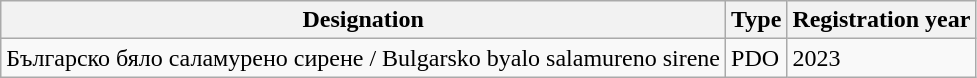<table class="wikitable">
<tr>
<th>Designation</th>
<th>Type</th>
<th>Registration year</th>
</tr>
<tr>
<td>Българско бяло саламурено сирене / Bulgarsko byalo salamureno sirene</td>
<td>PDO</td>
<td>2023</td>
</tr>
</table>
